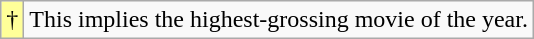<table class="wikitable">
<tr>
<td style="background-color:#FFFF99">†</td>
<td>This implies the highest-grossing movie of the year.</td>
</tr>
</table>
